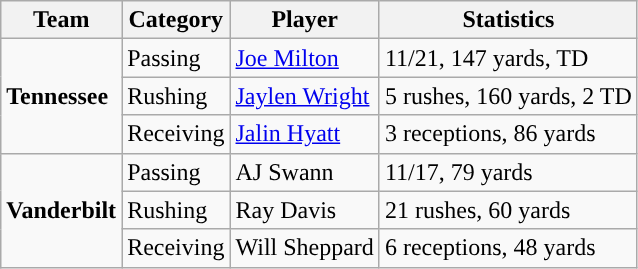<table class="wikitable" style="float: left;">
<tr>
<th>Team</th>
<th>Category</th>
<th>Player</th>
<th>Statistics</th>
</tr>
<tr>
<td rowspan=3><strong>Tennessee</strong></td>
<td>Passing</td>
<td><a href='#'>Joe Milton</a></td>
<td>11/21, 147 yards, TD</td>
</tr>
<tr>
<td>Rushing</td>
<td><a href='#'>Jaylen Wright</a></td>
<td>5 rushes, 160 yards, 2 TD</td>
</tr>
<tr>
<td>Receiving</td>
<td><a href='#'>Jalin Hyatt</a></td>
<td>3 receptions, 86 yards</td>
</tr>
<tr>
<td rowspan=3><strong>Vanderbilt</strong></td>
<td>Passing</td>
<td>AJ Swann</td>
<td>11/17, 79 yards</td>
</tr>
<tr>
<td>Rushing</td>
<td>Ray Davis</td>
<td>21 rushes, 60 yards</td>
</tr>
<tr>
<td>Receiving</td>
<td>Will Sheppard</td>
<td>6 receptions, 48 yards</td>
</tr>
</table>
